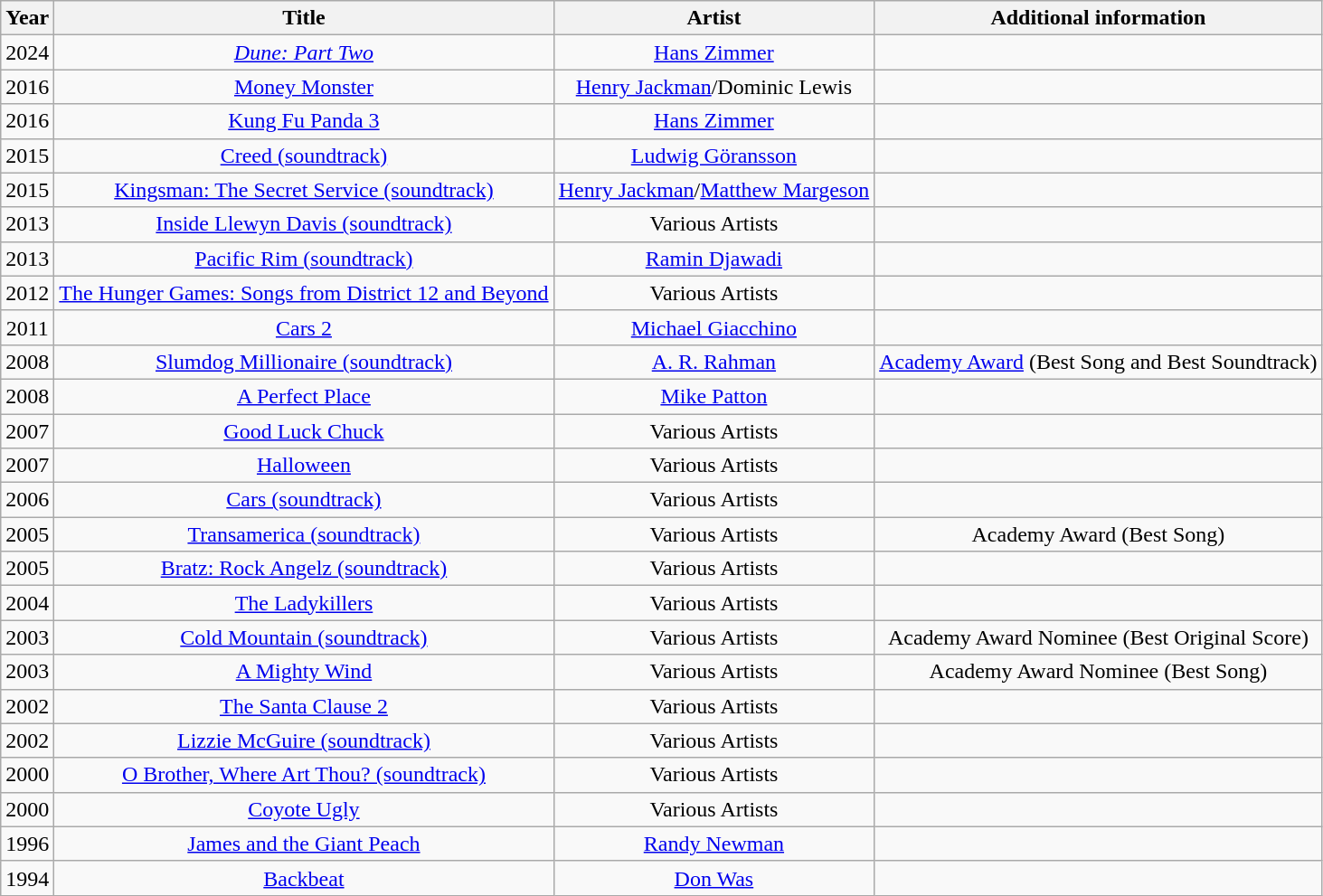<table class="wikitable" style="text-align:center;">
<tr>
<th>Year</th>
<th>Title</th>
<th>Artist</th>
<th>Additional information</th>
</tr>
<tr>
<td>2024</td>
<td><em><a href='#'>Dune: Part Two</a></em></td>
<td><a href='#'>Hans Zimmer</a></td>
<td></td>
</tr>
<tr>
<td>2016</td>
<td><a href='#'>Money Monster</a></td>
<td><a href='#'>Henry Jackman</a>/Dominic Lewis</td>
<td></td>
</tr>
<tr>
<td>2016</td>
<td><a href='#'>Kung Fu Panda 3</a></td>
<td><a href='#'>Hans Zimmer</a></td>
<td></td>
</tr>
<tr>
<td>2015</td>
<td><a href='#'>Creed (soundtrack)</a></td>
<td><a href='#'>Ludwig Göransson</a></td>
<td></td>
</tr>
<tr>
<td>2015</td>
<td><a href='#'>Kingsman: The Secret Service (soundtrack)</a></td>
<td><a href='#'>Henry Jackman</a>/<a href='#'>Matthew Margeson</a></td>
<td></td>
</tr>
<tr>
<td>2013</td>
<td><a href='#'>Inside Llewyn Davis (soundtrack)</a></td>
<td>Various Artists</td>
<td></td>
</tr>
<tr>
<td>2013</td>
<td><a href='#'>Pacific Rim (soundtrack)</a></td>
<td><a href='#'>Ramin Djawadi</a></td>
<td></td>
</tr>
<tr>
<td>2012</td>
<td><a href='#'>The Hunger Games: Songs from District 12 and Beyond</a></td>
<td>Various Artists</td>
<td></td>
</tr>
<tr>
<td>2011</td>
<td><a href='#'>Cars 2</a></td>
<td><a href='#'>Michael Giacchino</a></td>
<td></td>
</tr>
<tr>
<td>2008</td>
<td><a href='#'>Slumdog Millionaire (soundtrack)</a></td>
<td><a href='#'>A. R. Rahman</a></td>
<td><a href='#'>Academy Award</a> (Best Song and Best Soundtrack)</td>
</tr>
<tr>
<td>2008</td>
<td><a href='#'>A Perfect Place</a></td>
<td><a href='#'>Mike Patton</a></td>
<td></td>
</tr>
<tr>
<td>2007</td>
<td><a href='#'>Good Luck Chuck</a></td>
<td>Various Artists</td>
<td></td>
</tr>
<tr>
<td>2007</td>
<td><a href='#'>Halloween</a></td>
<td>Various Artists</td>
<td></td>
</tr>
<tr>
<td>2006</td>
<td><a href='#'>Cars (soundtrack)</a></td>
<td>Various Artists</td>
<td></td>
</tr>
<tr>
<td>2005</td>
<td><a href='#'>Transamerica (soundtrack)</a></td>
<td>Various Artists</td>
<td>Academy Award (Best Song)</td>
</tr>
<tr>
<td>2005</td>
<td><a href='#'>Bratz: Rock Angelz (soundtrack)</a></td>
<td>Various Artists</td>
<td></td>
</tr>
<tr>
<td>2004</td>
<td><a href='#'>The Ladykillers</a></td>
<td>Various Artists</td>
<td></td>
</tr>
<tr>
<td>2003</td>
<td><a href='#'>Cold Mountain (soundtrack)</a></td>
<td>Various Artists</td>
<td>Academy Award Nominee (Best Original Score)</td>
</tr>
<tr>
<td>2003</td>
<td><a href='#'>A Mighty Wind</a></td>
<td>Various Artists</td>
<td>Academy Award Nominee (Best Song)</td>
</tr>
<tr>
<td>2002</td>
<td><a href='#'>The Santa Clause 2</a></td>
<td>Various Artists</td>
<td></td>
</tr>
<tr>
<td>2002</td>
<td><a href='#'>Lizzie McGuire (soundtrack)</a></td>
<td>Various Artists</td>
<td></td>
</tr>
<tr>
<td>2000</td>
<td><a href='#'>O Brother, Where Art Thou? (soundtrack)</a></td>
<td>Various Artists</td>
<td></td>
</tr>
<tr>
<td>2000</td>
<td><a href='#'>Coyote Ugly</a></td>
<td>Various Artists</td>
<td></td>
</tr>
<tr>
<td>1996</td>
<td><a href='#'>James and the Giant Peach</a></td>
<td><a href='#'>Randy Newman</a></td>
<td></td>
</tr>
<tr>
<td>1994</td>
<td><a href='#'>Backbeat</a></td>
<td><a href='#'>Don Was</a></td>
<td></td>
</tr>
</table>
